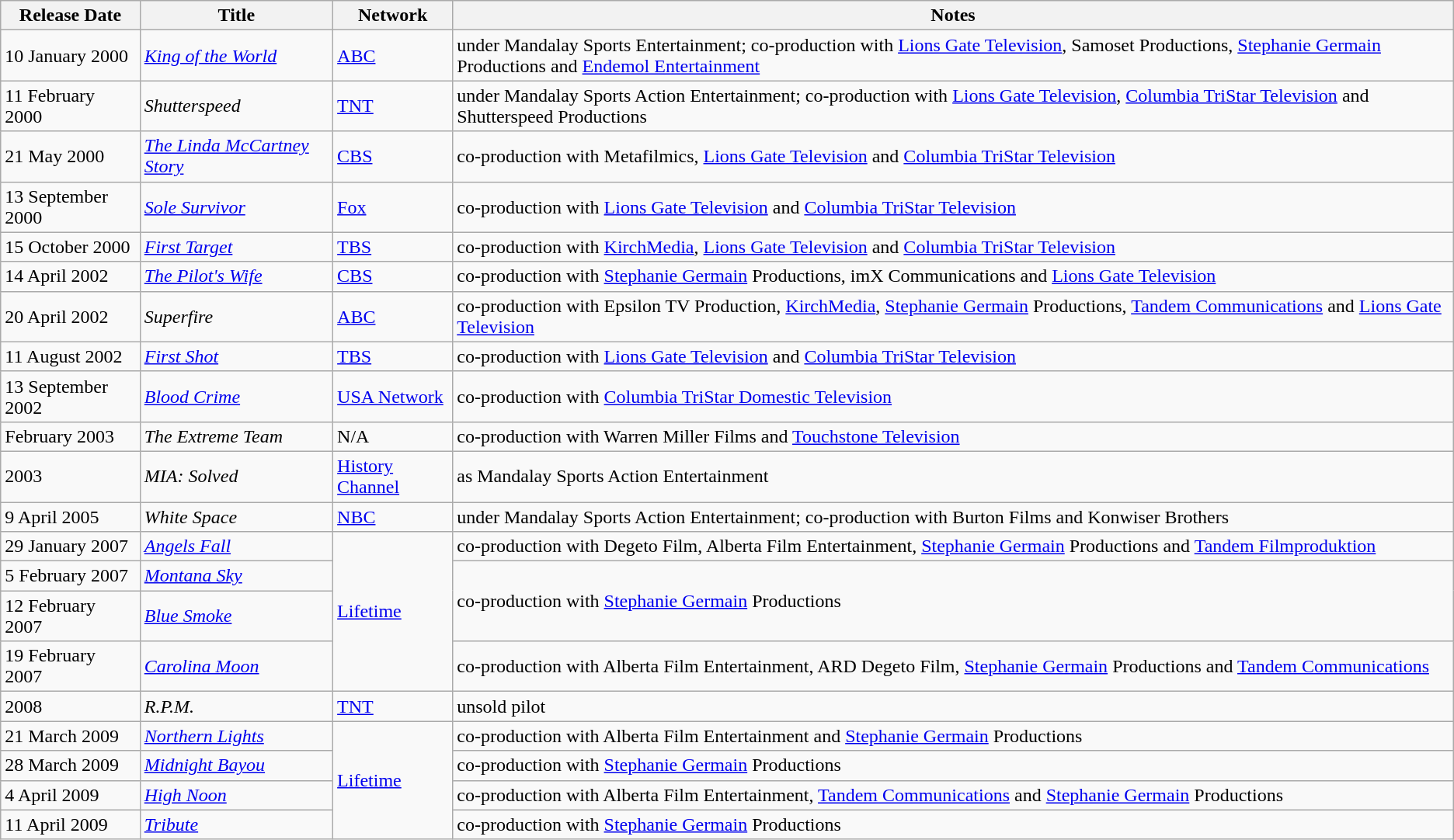<table class="wikitable sortable">
<tr>
<th>Release Date</th>
<th>Title</th>
<th>Network</th>
<th>Notes</th>
</tr>
<tr>
<td>10 January 2000</td>
<td><em><a href='#'>King of the World</a></em></td>
<td><a href='#'>ABC</a></td>
<td>under Mandalay Sports Entertainment; co-production with <a href='#'>Lions Gate Television</a>, Samoset Productions, <a href='#'>Stephanie Germain</a> Productions and <a href='#'>Endemol Entertainment</a></td>
</tr>
<tr>
<td>11 February 2000</td>
<td><em>Shutterspeed</em></td>
<td><a href='#'>TNT</a></td>
<td>under Mandalay Sports Action Entertainment; co-production with <a href='#'>Lions Gate Television</a>, <a href='#'>Columbia TriStar Television</a> and Shutterspeed Productions</td>
</tr>
<tr>
<td>21 May 2000</td>
<td><em><a href='#'>The Linda McCartney Story</a></em></td>
<td><a href='#'>CBS</a></td>
<td>co-production with Metafilmics, <a href='#'>Lions Gate Television</a> and <a href='#'>Columbia TriStar Television</a></td>
</tr>
<tr>
<td>13 September 2000</td>
<td><em><a href='#'>Sole Survivor</a></em></td>
<td><a href='#'>Fox</a></td>
<td>co-production with <a href='#'>Lions Gate Television</a> and <a href='#'>Columbia TriStar Television</a></td>
</tr>
<tr>
<td>15 October 2000</td>
<td><em><a href='#'>First Target</a></em></td>
<td><a href='#'>TBS</a></td>
<td>co-production with <a href='#'>KirchMedia</a>, <a href='#'>Lions Gate Television</a> and <a href='#'>Columbia TriStar Television</a></td>
</tr>
<tr>
<td>14 April 2002</td>
<td><em><a href='#'>The Pilot's Wife</a></em></td>
<td><a href='#'>CBS</a></td>
<td>co-production with <a href='#'>Stephanie Germain</a> Productions, imX Communications and <a href='#'>Lions Gate Television</a></td>
</tr>
<tr>
<td>20 April 2002</td>
<td><em>Superfire</em></td>
<td><a href='#'>ABC</a></td>
<td>co-production with Epsilon TV Production, <a href='#'>KirchMedia</a>, <a href='#'>Stephanie Germain</a> Productions, <a href='#'>Tandem Communications</a> and <a href='#'>Lions Gate Television</a></td>
</tr>
<tr>
<td>11 August 2002</td>
<td><em><a href='#'>First Shot</a></em></td>
<td><a href='#'>TBS</a></td>
<td>co-production with <a href='#'>Lions Gate Television</a> and <a href='#'>Columbia TriStar Television</a></td>
</tr>
<tr>
<td>13 September 2002</td>
<td><em><a href='#'>Blood Crime</a></em></td>
<td><a href='#'>USA Network</a></td>
<td>co-production with <a href='#'>Columbia TriStar Domestic Television</a></td>
</tr>
<tr>
<td>February 2003</td>
<td><em>The Extreme Team</em></td>
<td>N/A</td>
<td>co-production with Warren Miller Films and <a href='#'>Touchstone Television</a></td>
</tr>
<tr>
<td>2003</td>
<td><em>MIA: Solved</em></td>
<td><a href='#'>History Channel</a></td>
<td>as Mandalay Sports Action Entertainment</td>
</tr>
<tr>
<td>9 April 2005</td>
<td><em>White Space</em></td>
<td><a href='#'>NBC</a></td>
<td>under Mandalay Sports Action Entertainment; co-production with Burton Films and Konwiser Brothers</td>
</tr>
<tr>
<td>29 January 2007</td>
<td><em><a href='#'>Angels Fall</a></em></td>
<td rowspan="4"><a href='#'>Lifetime</a></td>
<td>co-production with Degeto Film, Alberta Film Entertainment, <a href='#'>Stephanie Germain</a> Productions and <a href='#'>Tandem Filmproduktion</a></td>
</tr>
<tr>
<td>5 February 2007</td>
<td><em><a href='#'>Montana Sky</a></em></td>
<td rowspan="2">co-production with <a href='#'>Stephanie Germain</a> Productions</td>
</tr>
<tr>
<td>12 February 2007</td>
<td><em><a href='#'>Blue Smoke</a></em></td>
</tr>
<tr>
<td>19 February 2007</td>
<td><em><a href='#'>Carolina Moon</a></em></td>
<td>co-production with Alberta Film Entertainment, ARD Degeto Film, <a href='#'>Stephanie Germain</a> Productions and <a href='#'>Tandem Communications</a></td>
</tr>
<tr>
<td>2008</td>
<td><em>R.P.M.</em></td>
<td><a href='#'>TNT</a></td>
<td>unsold pilot</td>
</tr>
<tr>
<td>21 March 2009</td>
<td><em><a href='#'>Northern Lights</a></em></td>
<td rowspan="4"><a href='#'>Lifetime</a></td>
<td>co-production with Alberta Film Entertainment and <a href='#'>Stephanie Germain</a> Productions</td>
</tr>
<tr>
<td>28 March 2009</td>
<td><em><a href='#'>Midnight Bayou</a></em></td>
<td>co-production with <a href='#'>Stephanie Germain</a> Productions</td>
</tr>
<tr>
<td>4 April 2009</td>
<td><em><a href='#'>High Noon</a></em></td>
<td>co-production with Alberta Film Entertainment, <a href='#'>Tandem Communications</a> and <a href='#'>Stephanie Germain</a> Productions</td>
</tr>
<tr>
<td>11 April 2009</td>
<td><em><a href='#'>Tribute</a></em></td>
<td>co-production with <a href='#'>Stephanie Germain</a> Productions</td>
</tr>
</table>
